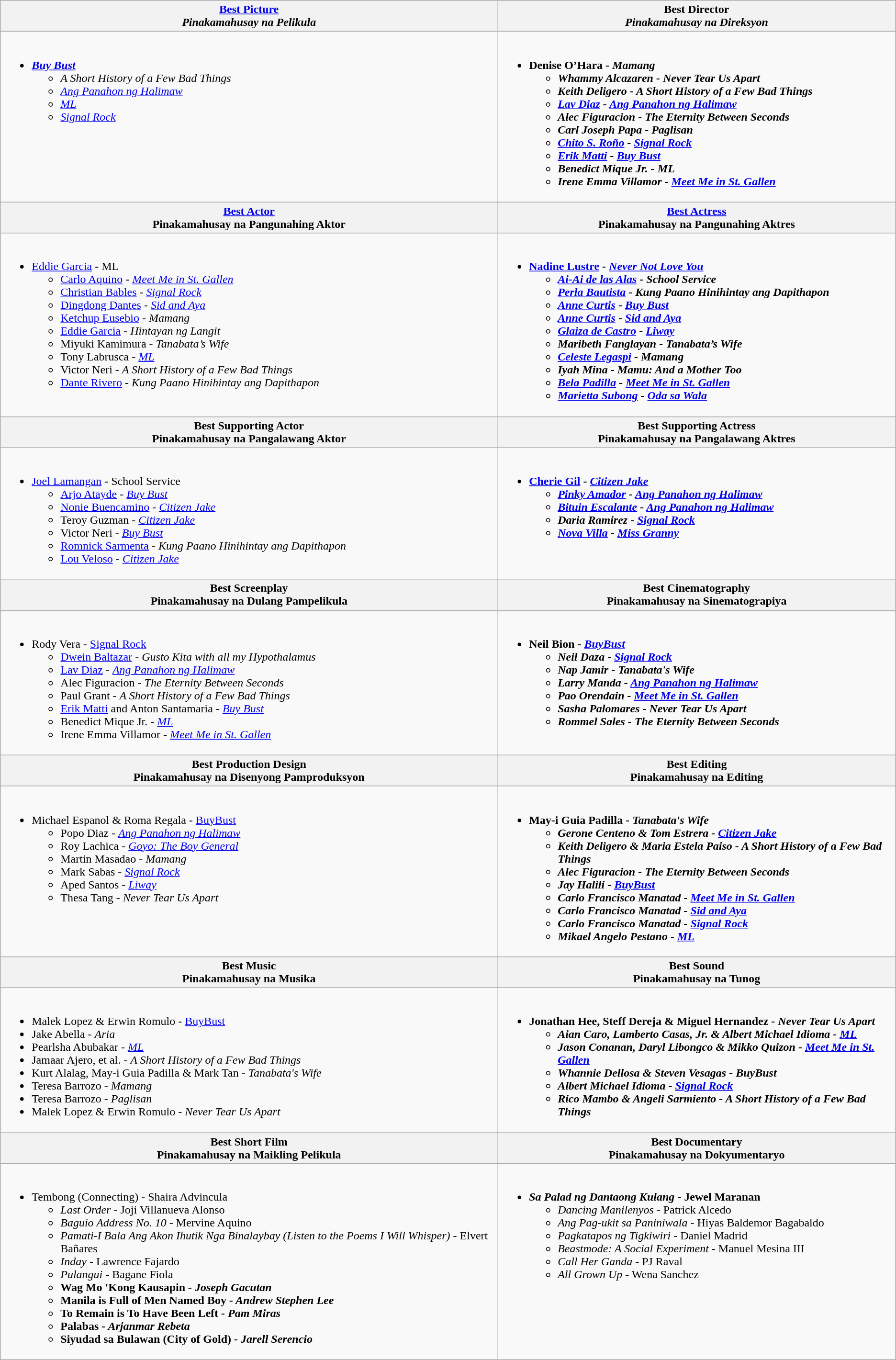<table class="wikitable">
<tr>
<th><a href='#'>Best Picture</a><br><em>Pinakamahusay na Pelikula</em></th>
<th>Best Director<br><em>Pinakamahusay na Direksyon</em></th>
</tr>
<tr>
<td valign="top"><br><ul><li><em><a href='#'><strong>Buy Bust</strong></a></em><ul><li><em>A Short History of a Few Bad Things</em></li><li><em><a href='#'>Ang Panahon ng Halimaw</a></em></li><li><em><a href='#'>ML</a></em></li><li><em><a href='#'>Signal Rock</a></em></li></ul></li></ul></td>
<td valign="top"><br><ul><li><strong>Denise O’Hara - <em>Mamang<strong><em><ul><li>Whammy Alcazaren - </em>Never Tear Us Apart<em></li><li>Keith Deligero - </em>A Short History of a Few Bad Things<em></li><li><a href='#'>Lav Diaz</a> - </em><a href='#'>Ang Panahon ng Halimaw</a><em></li><li>Alec Figuracion - </em>The Eternity Between Seconds<em></li><li>Carl Joseph Papa - </em>Paglisan<em></li><li><a href='#'>Chito S. Roño</a> - </em><a href='#'>Signal Rock</a><em></li><li><a href='#'>Erik Matti</a> - </em><a href='#'>Buy Bust</a><em></li><li>Benedict Mique Jr. - </em>ML<em></li><li>Irene Emma Villamor - </em><a href='#'>Meet Me in St. Gallen</a><em></li></ul></li></ul></td>
</tr>
<tr>
<th><a href='#'>Best Actor</a><br></em>Pinakamahusay na Pangunahing Aktor<em></th>
<th><a href='#'>Best Actress</a><br></em>Pinakamahusay na Pangunahing Aktres<em></th>
</tr>
<tr>
<td valign="top"><br><ul><li></strong><a href='#'>Eddie Garcia</a> - </em>ML</em></strong><ul><li><a href='#'>Carlo Aquino</a> - <em><a href='#'>Meet Me in St. Gallen</a></em></li><li><a href='#'>Christian Bables</a> - <em><a href='#'>Signal Rock</a></em></li><li><a href='#'>Dingdong Dantes</a> - <em><a href='#'>Sid and Aya</a></em></li><li><a href='#'>Ketchup Eusebio</a> - <em>Mamang</em></li><li><a href='#'>Eddie Garcia</a> - <em>Hintayan ng Langit</em></li><li>Miyuki Kamimura - <em>Tanabata’s Wife</em></li><li>Tony Labrusca - <em><a href='#'>ML</a></em></li><li>Victor Neri - <em>A Short History of a Few Bad Things</em></li><li><a href='#'>Dante Rivero</a> - <em>Kung Paano Hinihintay ang Dapithapon</em></li></ul></li></ul></td>
<td valign="top"><br><ul><li><strong><a href='#'>Nadine Lustre</a> - <em><a href='#'>Never Not Love You</a><strong><em><ul><li><a href='#'>Ai-Ai de las Alas</a> - </em>School Service<em></li><li><a href='#'>Perla Bautista</a> - </em>Kung Paano Hinihintay ang Dapithapon<em></li><li><a href='#'>Anne Curtis</a> - </em><a href='#'>Buy Bust</a><em></li><li><a href='#'>Anne Curtis</a> - </em><a href='#'>Sid and Aya</a><em></li><li><a href='#'>Glaiza de Castro</a> - </em><a href='#'>Liway</a><em></li><li>Maribeth Fanglayan - </em>Tanabata’s Wife<em></li><li><a href='#'>Celeste Legaspi</a> - </em>Mamang<em></li><li>Iyah Mina - </em>Mamu: And a Mother Too<em></li><li><a href='#'>Bela Padilla</a> - </em><a href='#'>Meet Me in St. Gallen</a><em></li><li><a href='#'>Marietta Subong</a> - </em><a href='#'>Oda sa Wala</a><em></li></ul></li></ul></td>
</tr>
<tr>
<th></strong>Best Supporting Actor<strong><br></em>Pinakamahusay na Pangalawang Aktor<em></th>
<th>Best Supporting Actress<br></em>Pinakamahusay na Pangalawang Aktres<em></th>
</tr>
<tr>
<td valign="top"><br><ul><li></strong><a href='#'>Joel Lamangan</a> - </em>School Service</em></strong><ul><li><a href='#'>Arjo Atayde</a> - <em><a href='#'>Buy Bust</a></em></li><li><a href='#'>Nonie Buencamino</a> - <em><a href='#'>Citizen Jake</a></em></li><li>Teroy Guzman - <em><a href='#'>Citizen Jake</a></em></li><li>Victor Neri - <em><a href='#'>Buy Bust</a></em></li><li><a href='#'>Romnick Sarmenta</a> - <em>Kung Paano Hinihintay ang Dapithapon</em></li><li><a href='#'>Lou Veloso</a> - <em><a href='#'>Citizen Jake</a></em></li></ul></li></ul></td>
<td valign="top"><br><ul><li><strong><a href='#'>Cherie Gil</a> - <em><a href='#'>Citizen Jake</a><strong><em><ul><li><a href='#'>Pinky Amador</a> - </em><a href='#'>Ang Panahon ng Halimaw</a><em></li><li><a href='#'>Bituin Escalante</a> - </em><a href='#'>Ang Panahon ng Halimaw</a><em></li><li>Daria Ramirez - </em><a href='#'>Signal Rock</a><em></li><li><a href='#'>Nova Villa</a> - </em><a href='#'>Miss Granny</a><em></li></ul></li></ul></td>
</tr>
<tr>
<th></strong>Best Screenplay<strong><br></em>Pinakamahusay na Dulang Pampelikula<em></th>
<th></strong>Best Cinematography<strong><br></em>Pinakamahusay na Sinematograpiya<em></th>
</tr>
<tr>
<td valign="top"><br><ul><li></strong>Rody Vera - </em><a href='#'>Signal Rock</a></em></strong><ul><li><a href='#'>Dwein Baltazar</a> - <em>Gusto Kita with all my Hypothalamus</em></li><li><a href='#'>Lav Diaz</a> - <em><a href='#'>Ang Panahon ng Halimaw</a></em></li><li>Alec Figuracion - <em>The Eternity Between Seconds</em></li><li>Paul Grant - <em>A Short History of a Few Bad Things</em></li><li><a href='#'>Erik Matti</a> and Anton Santamaria - <em><a href='#'>Buy Bust</a></em></li><li>Benedict Mique Jr. - <em><a href='#'>ML</a></em></li><li>Irene Emma Villamor - <em><a href='#'>Meet Me in St. Gallen</a></em></li></ul></li></ul></td>
<td valign="top"><br><ul><li><strong>Neil Bion - <em><a href='#'>BuyBust</a><strong><em><ul><li>Neil Daza - </em><a href='#'>Signal Rock</a><em></li><li>Nap Jamir - </em>Tanabata's Wife<em></li><li>Larry Manda - </em><a href='#'>Ang Panahon ng Halimaw</a><em></li><li>Pao Orendain - </em><a href='#'>Meet Me in St. Gallen</a><em></li><li>Sasha Palomares - </em>Never Tear Us Apart<em></li><li>Rommel Sales - </em>The Eternity Between Seconds<em></li></ul></li></ul></td>
</tr>
<tr>
<th></strong>Best Production Design<strong><br></em>Pinakamahusay na Disenyong Pamproduksyon<em></th>
<th></strong>Best Editing<strong><br></em>Pinakamahusay na Editing<em></th>
</tr>
<tr>
<td valign="top"><br><ul><li></strong>Michael Espanol & Roma Regala - </em><a href='#'>BuyBust</a></em></strong><ul><li>Popo Diaz - <em><a href='#'>Ang Panahon ng Halimaw</a></em></li><li>Roy Lachica - <em><a href='#'>Goyo: The Boy General</a></em></li><li>Martin Masadao - <em>Mamang</em></li><li>Mark Sabas - <em><a href='#'>Signal Rock</a></em></li><li>Aped Santos - <em><a href='#'>Liway</a></em></li><li>Thesa Tang - <em>Never Tear Us Apart</em></li></ul></li></ul></td>
<td valign="top"><br><ul><li><strong>May-i Guia Padilla - <em>Tanabata's Wife<strong><em><ul><li>Gerone Centeno & Tom Estrera - </em><a href='#'>Citizen Jake</a><em></li><li>Keith Deligero & Maria Estela Paiso - </em>A Short History of a Few Bad Things<em></li><li>Alec Figuracion - </em>The Eternity Between Seconds<em></li><li>Jay Halili - </em><a href='#'>BuyBust</a><em></li><li>Carlo Francisco Manatad - </em><a href='#'>Meet Me in St. Gallen</a><em></li><li>Carlo Francisco Manatad - </em><a href='#'>Sid and Aya</a><em></li><li>Carlo Francisco Manatad - </em><a href='#'>Signal Rock</a><em></li><li>Mikael Angelo Pestano - </em><a href='#'>ML</a><em></li></ul></li></ul></td>
</tr>
<tr>
<th></strong>Best Music<strong><br></em>Pinakamahusay na Musika<em></th>
<th></strong>Best Sound<strong><br></em>Pinakamahusay na Tunog<em></th>
</tr>
<tr>
<td valign="top"><br><ul><li></strong>Malek Lopez & Erwin Romulo - </em><a href='#'>BuyBust</a></em></strong></li><li>Jake Abella - <em>Aria</em></li><li>Pearlsha Abubakar - <em><a href='#'>ML</a></em></li><li>Jamaar Ajero, et al. - <em>A Short History of a Few Bad Things</em></li><li>Kurt Alalag, May-i Guia Padilla & Mark Tan - <em>Tanabata's Wife</em></li><li>Teresa Barrozo - <em>Mamang</em></li><li>Teresa Barrozo - <em>Paglisan</em></li><li>Malek Lopez & Erwin Romulo - <em>Never Tear Us Apart</em></li></ul></td>
<td valign="top"><br><ul><li><strong>Jonathan Hee, Steff Dereja & Miguel Hernandez - <em>Never Tear Us Apart<strong><em><ul><li>Aian Caro, Lamberto Casas, Jr. & Albert Michael Idioma - </em><a href='#'>ML</a><em></li><li>Jason Conanan, Daryl Libongco & Mikko Quizon - </em><a href='#'>Meet Me in St. Gallen</a><em></li><li>Whannie Dellosa & Steven Vesagas - </em></strong>BuyBust<strong><em></li><li>Albert Michael Idioma - </em><a href='#'>Signal Rock</a><em></li><li>Rico Mambo & Angeli Sarmiento - </em>A Short History of a Few Bad Things<em></li></ul></li></ul></td>
</tr>
<tr>
<th></strong>Best Short Film<strong><br></em>Pinakamahusay na Maikling Pelikula<em></th>
<th></strong>Best Documentary<strong><br></em>Pinakamahusay na Dokyumentaryo<em></th>
</tr>
<tr>
<td valign="top"><br><ul><li></em></strong>Tembong (Connecting)</em> - Shaira Advincula</strong><ul><li><em>Last Order</em> - Joji Villanueva Alonso</li><li><em>Baguio Address No. 10</em> - Mervine Aquino</li><li><em>Pamati-I Bala Ang Akon Ihutik Nga Binalaybay (Listen to the Poems I Will Whisper)</em> - Elvert Bañares</li><li><em>Inday</em> - Lawrence Fajardo</li><li><em>Pulangui</em> - Bagane Fiola</li><li><strong>Wag Mo 'Kong Kausapin<em> - Joseph Gacutan</li><li></em>Manila is Full of Men Named Boy<em> - Andrew Stephen Lee</li><li></em>To Remain is To Have Been Left<em> - Pam Miras</li><li></em>Palabas<em> - Arjanmar Rebeta</li><li></em>Siyudad sa Bulawan (City of Gold)<em> - Jarell Serencio</li></ul></li></ul></td>
<td valign="top"><br><ul><li><strong><em>Sa Palad ng Dantaong Kulang</em> - Jewel Maranan</strong><ul><li><em>Dancing Manilenyos</em> - Patrick Alcedo</li><li><em>Ang Pag-ukit sa Paniniwala</em> - Hiyas Baldemor Bagabaldo</li><li><em>Pagkatapos ng Tigkiwiri</em> - Daniel Madrid</li><li><em>Beastmode: A Social Experiment</em> - Manuel Mesina III</li><li><em>Call Her Ganda</em> - PJ Raval</li><li><em>All Grown Up</em> - Wena Sanchez</li></ul></li></ul></td>
</tr>
</table>
